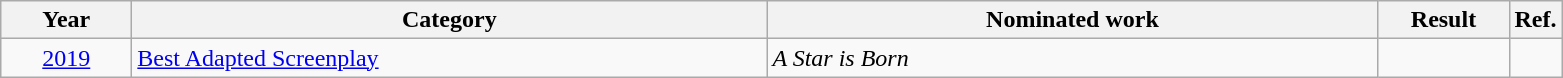<table class=wikitable>
<tr>
<th scope="col" style="width:5em;">Year</th>
<th scope="col" style="width:26em;">Category</th>
<th scope="col" style="width:25em;">Nominated work</th>
<th scope="col" style="width:5em;">Result</th>
<th>Ref.</th>
</tr>
<tr>
<td style="text-align:center;"><a href='#'>2019</a></td>
<td><a href='#'>Best Adapted Screenplay</a></td>
<td><em>A Star is Born</em></td>
<td></td>
<td style="text-align:center;"></td>
</tr>
</table>
